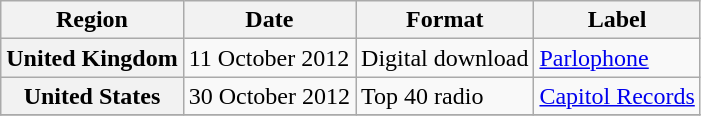<table class="wikitable sortable plainrowheaders">
<tr>
<th scope="col">Region</th>
<th scope="col">Date</th>
<th scope="col">Format</th>
<th scope="col">Label</th>
</tr>
<tr>
<th scope="row">United Kingdom</th>
<td>11 October 2012</td>
<td>Digital download</td>
<td><a href='#'>Parlophone</a></td>
</tr>
<tr>
<th scope="row">United States</th>
<td>30 October 2012</td>
<td>Top 40 radio</td>
<td><a href='#'>Capitol Records</a></td>
</tr>
<tr>
</tr>
</table>
